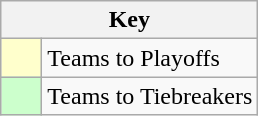<table class="wikitable" style="text-align: center;">
<tr>
<th colspan=2>Key</th>
</tr>
<tr>
<td style="background:#ffffcc; width:20px;"></td>
<td align=left>Teams to Playoffs</td>
</tr>
<tr>
<td style="background:#ccffcc; width:20px;"></td>
<td align=left>Teams to Tiebreakers</td>
</tr>
</table>
